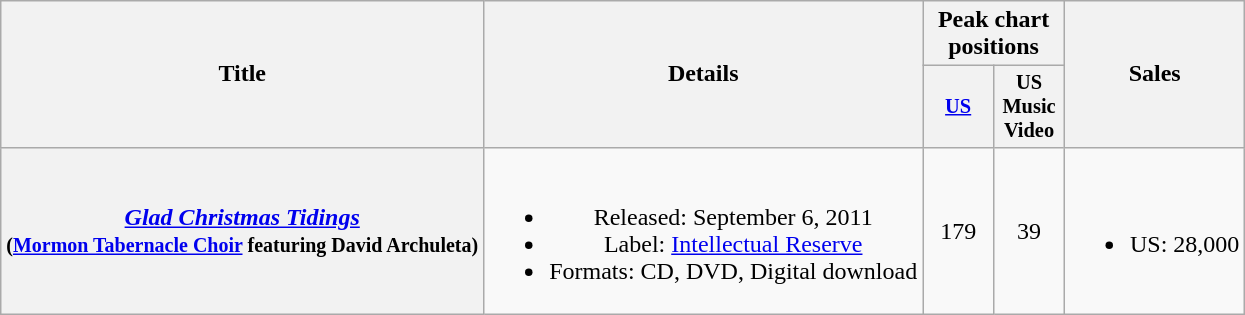<table class="wikitable plainrowheaders" style="text-align:center;">
<tr>
<th scope="col" rowspan="2">Title</th>
<th scope="col" rowspan="2">Details</th>
<th scope="col" colspan="2">Peak chart positions</th>
<th scope="col" rowspan="2">Sales</th>
</tr>
<tr>
<th scope="col" style="width:3em;font-size:85%;"><a href='#'>US</a></th>
<th scope="col" style="width:3em;font-size:85%;">US<br>Music<br>Video</th>
</tr>
<tr>
<th scope="row"><em><a href='#'>Glad Christmas Tidings</a></em><br><small>(<a href='#'>Mormon Tabernacle Choir</a> featuring David Archuleta)</small></th>
<td><br><ul><li>Released: September 6, 2011</li><li>Label: <a href='#'>Intellectual Reserve</a></li><li>Formats: CD, DVD, Digital download</li></ul></td>
<td>179</td>
<td>39</td>
<td><br><ul><li>US: 28,000</li></ul></td>
</tr>
</table>
